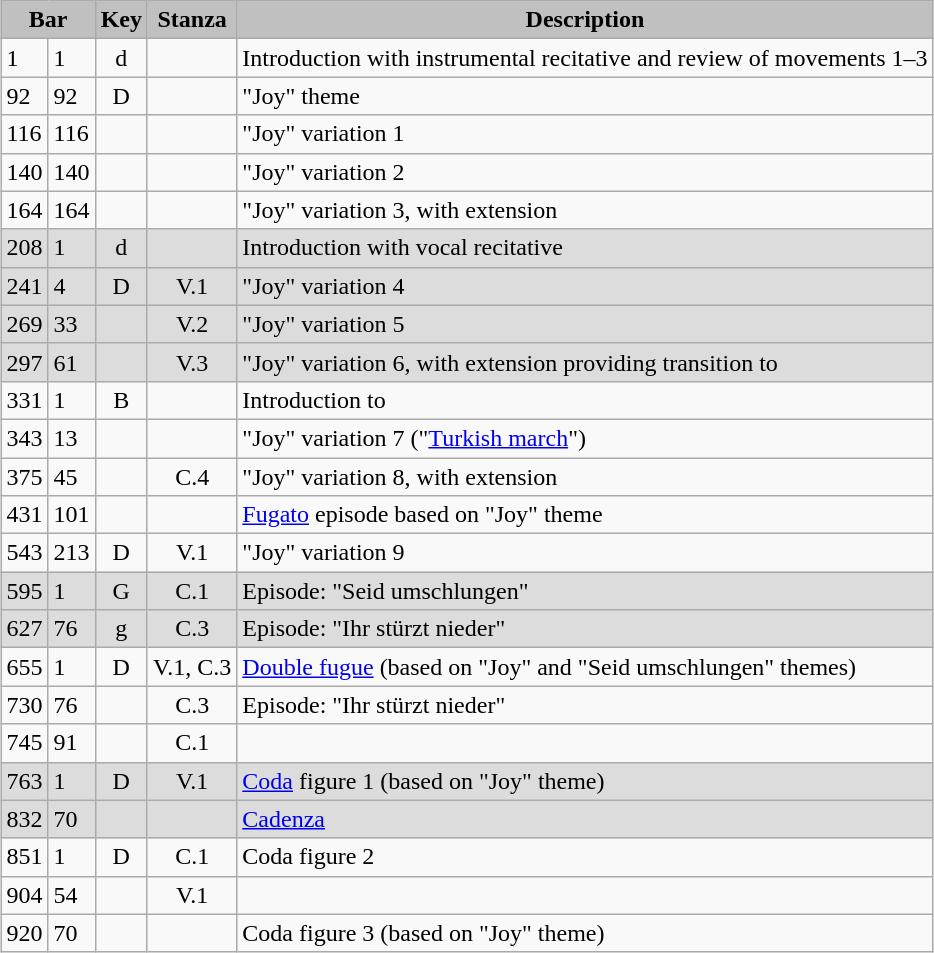<table class="wikitable" style="margin-left: auto; margin-right: auto; border: none;">
<tr>
<th colspan="2" style="background: Silver">Bar</th>
<th style="background: Silver">Key</th>
<th style="background: Silver">Stanza</th>
<th style="background: Silver">Description</th>
</tr>
<tr>
<td>1</td>
<td>1</td>
<td style="text-align:center">d</td>
<td></td>
<td>Introduction with instrumental recitative and review of movements 1–3</td>
</tr>
<tr>
<td>92</td>
<td>92</td>
<td style="text-align:center">D</td>
<td></td>
<td>"Joy" theme</td>
</tr>
<tr>
<td>116</td>
<td>116</td>
<td></td>
<td></td>
<td>"Joy" variation 1</td>
</tr>
<tr>
<td>140</td>
<td>140</td>
<td></td>
<td></td>
<td>"Joy" variation 2</td>
</tr>
<tr>
<td>164</td>
<td>164</td>
<td></td>
<td></td>
<td>"Joy" variation 3, with extension</td>
</tr>
<tr style="background: Gainsboro;">
<td>208</td>
<td>1</td>
<td style="text-align:center">d</td>
<td></td>
<td>Introduction with vocal recitative</td>
</tr>
<tr style="background: Gainsboro;">
<td>241</td>
<td>4</td>
<td style="text-align:center">D</td>
<td style="text-align:center">V.1</td>
<td>"Joy" variation 4</td>
</tr>
<tr style="background: Gainsboro;">
<td>269</td>
<td>33</td>
<td></td>
<td style="text-align:center">V.2</td>
<td>"Joy" variation 5</td>
</tr>
<tr style="background: Gainsboro;">
<td>297</td>
<td>61</td>
<td></td>
<td style="text-align:center">V.3</td>
<td>"Joy" variation 6, with extension providing transition to</td>
</tr>
<tr>
<td>331</td>
<td>1</td>
<td style="text-align:center">B</td>
<td></td>
<td>Introduction to</td>
</tr>
<tr>
<td>343</td>
<td>13</td>
<td></td>
<td></td>
<td>"Joy" variation 7 ("<a href='#'>Turkish march</a>")</td>
</tr>
<tr>
<td>375</td>
<td>45</td>
<td></td>
<td style="text-align:center">C.4</td>
<td>"Joy" variation 8, with extension</td>
</tr>
<tr>
<td>431</td>
<td>101</td>
<td></td>
<td></td>
<td><a href='#'>Fugato</a> episode based on "Joy" theme</td>
</tr>
<tr>
<td>543</td>
<td>213</td>
<td style="text-align:center">D</td>
<td style="text-align:center">V.1</td>
<td>"Joy" variation 9</td>
</tr>
<tr style="background: Gainsboro;">
<td>595</td>
<td>1</td>
<td style="text-align:center">G</td>
<td style="text-align:center">C.1</td>
<td>Episode: "Seid umschlungen"</td>
</tr>
<tr style="background: Gainsboro;">
<td>627</td>
<td>76</td>
<td style="text-align:center">g</td>
<td style="text-align:center">C.3</td>
<td>Episode: "Ihr stürzt nieder"</td>
</tr>
<tr>
<td>655</td>
<td>1</td>
<td style="text-align:center">D</td>
<td style="text-align:center">V.1, C.3</td>
<td><a href='#'>Double fugue</a> (based on "Joy" and "Seid umschlungen" themes)</td>
</tr>
<tr>
<td>730</td>
<td>76</td>
<td></td>
<td style="text-align:center">C.3</td>
<td>Episode: "Ihr stürzt nieder"</td>
</tr>
<tr>
<td>745</td>
<td>91</td>
<td></td>
<td style="text-align:center">C.1</td>
<td></td>
</tr>
<tr style="background: Gainsboro;">
<td>763</td>
<td>1</td>
<td style="text-align:center">D</td>
<td style="text-align:center">V.1</td>
<td><a href='#'>Coda</a> figure 1 (based on "Joy" theme)</td>
</tr>
<tr style="background: Gainsboro;">
<td>832</td>
<td>70</td>
<td></td>
<td></td>
<td><a href='#'>Cadenza</a></td>
</tr>
<tr>
<td>851</td>
<td>1</td>
<td style="text-align:center">D</td>
<td style="text-align:center">C.1</td>
<td>Coda figure 2</td>
</tr>
<tr>
<td>904</td>
<td>54</td>
<td></td>
<td style="text-align:center">V.1</td>
<td></td>
</tr>
<tr>
<td>920</td>
<td>70</td>
<td></td>
<td></td>
<td>Coda figure 3 (based on "Joy" theme)</td>
</tr>
</table>
